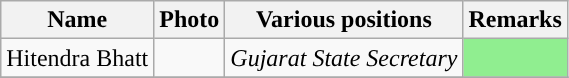<table class="wikitable sortable" style="text-align:center">
<tr>
<th Style="background-color:">Name</th>
<th Style="background-color:">Photo</th>
<th Style="background-color:">Various positions</th>
<th Style="background-color:">Remarks</th>
</tr>
<tr>
<td>Hitendra Bhatt</td>
<td></td>
<td><em>Gujarat State Secretary</em></td>
<td bgcolor = LightGreen></td>
</tr>
<tr>
</tr>
</table>
